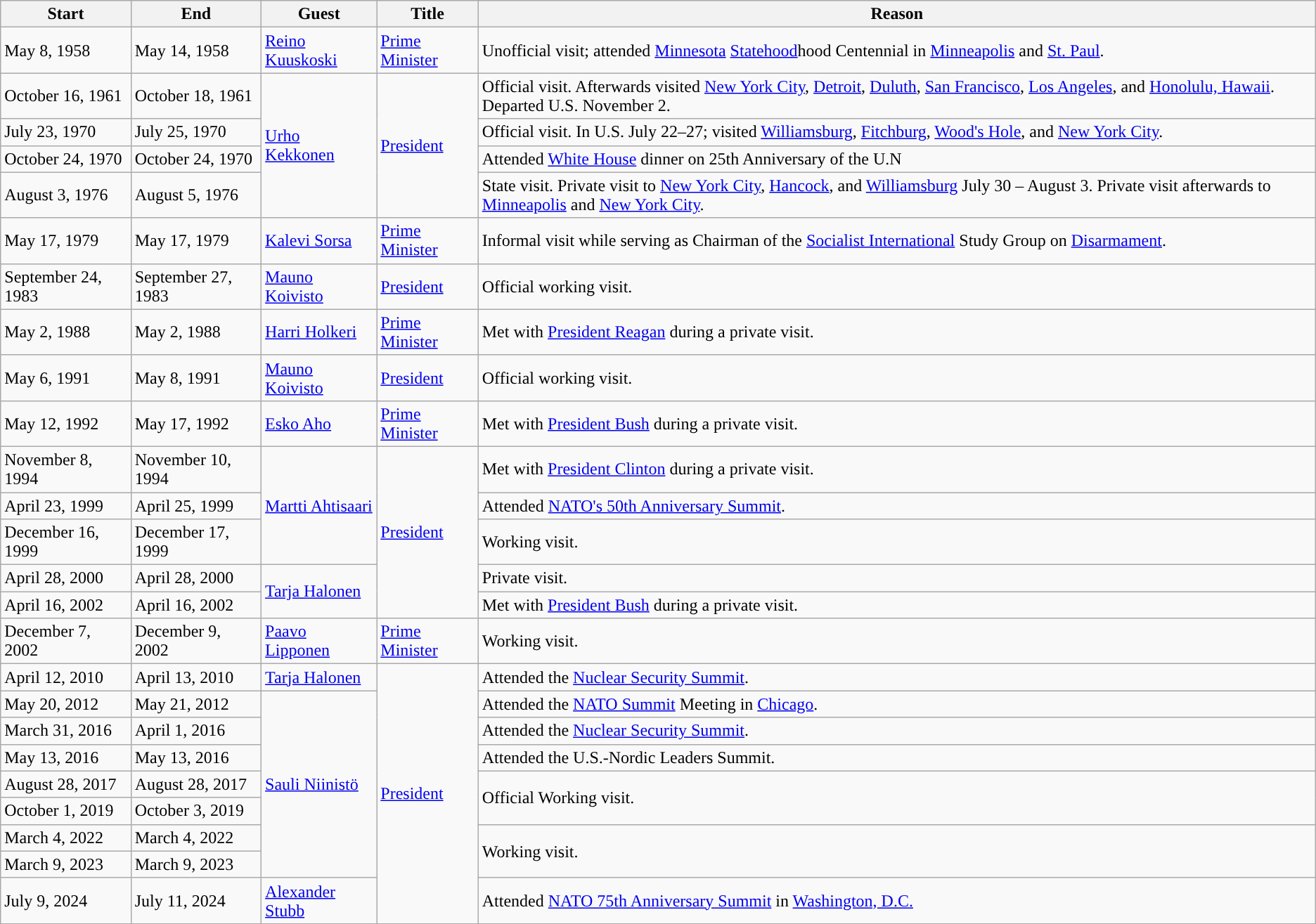<table class="wikitable sortable">
<tr>
<th>Start</th>
<th>End</th>
<th>Guest</th>
<th>Title</th>
<th>Reason</th>
</tr>
<tr>
<td>May 8, 1958</td>
<td>May 14, 1958</td>
<td><a href='#'>Reino Kuuskoski</a></td>
<td><a href='#'>Prime Minister</a></td>
<td>Unofficial visit; attended <a href='#'>Minnesota</a> <a href='#'>Statehood</a>hood Centennial in <a href='#'>Minneapolis</a> and <a href='#'>St. Paul</a>.</td>
</tr>
<tr>
<td>October 16, 1961</td>
<td>October 18, 1961</td>
<td rowspan=4><a href='#'>Urho Kekkonen</a></td>
<td rowspan=4><a href='#'>President</a></td>
<td>Official visit. Afterwards visited <a href='#'>New York City</a>, <a href='#'>Detroit</a>, <a href='#'>Duluth</a>, <a href='#'>San Francisco</a>, <a href='#'>Los Angeles</a>, and <a href='#'>Honolulu, Hawaii</a>. Departed U.S. November 2.</td>
</tr>
<tr>
<td>July 23, 1970</td>
<td>July 25, 1970</td>
<td>Official visit. In U.S. July 22–27; visited <a href='#'>Williamsburg</a>, <a href='#'>Fitchburg</a>, <a href='#'>Wood's Hole</a>, and <a href='#'>New York City</a>.</td>
</tr>
<tr>
<td>October 24, 1970</td>
<td>October 24, 1970</td>
<td>Attended <a href='#'>White House</a> dinner on 25th Anniversary of the U.N</td>
</tr>
<tr>
<td>August 3, 1976</td>
<td>August 5, 1976</td>
<td>State visit. Private visit to <a href='#'>New York City</a>, <a href='#'>Hancock</a>, and <a href='#'>Williamsburg</a> July 30 – August 3. Private visit afterwards to <a href='#'>Minneapolis</a> and <a href='#'>New York City</a>.</td>
</tr>
<tr>
<td>May 17, 1979</td>
<td>May 17, 1979</td>
<td><a href='#'>Kalevi Sorsa</a></td>
<td><a href='#'>Prime Minister</a></td>
<td>Informal visit while serving as Chairman of the <a href='#'>Socialist International</a> Study Group on <a href='#'>Disarmament</a>.</td>
</tr>
<tr>
<td>September 24, 1983</td>
<td>September 27, 1983</td>
<td><a href='#'>Mauno Koivisto</a></td>
<td><a href='#'>President</a></td>
<td>Official working visit.</td>
</tr>
<tr>
<td>May 2, 1988</td>
<td>May 2, 1988</td>
<td><a href='#'>Harri Holkeri</a></td>
<td><a href='#'>Prime Minister</a></td>
<td>Met with <a href='#'>President Reagan</a> during a private visit.</td>
</tr>
<tr>
<td>May 6, 1991</td>
<td>May 8, 1991</td>
<td><a href='#'>Mauno Koivisto</a></td>
<td><a href='#'>President</a></td>
<td>Official working visit.</td>
</tr>
<tr>
<td>May 12, 1992</td>
<td>May 17, 1992</td>
<td><a href='#'>Esko Aho</a></td>
<td><a href='#'>Prime Minister</a></td>
<td>Met with <a href='#'>President Bush</a> during a private visit.</td>
</tr>
<tr>
<td>November 8, 1994</td>
<td>November 10, 1994</td>
<td rowspan=3><a href='#'>Martti Ahtisaari</a></td>
<td rowspan="5"><a href='#'>President</a></td>
<td>Met with <a href='#'>President Clinton</a> during a private visit.</td>
</tr>
<tr>
<td>April 23, 1999</td>
<td>April 25, 1999</td>
<td>Attended <a href='#'>NATO's 50th Anniversary Summit</a>.</td>
</tr>
<tr>
<td>December 16, 1999</td>
<td>December 17, 1999</td>
<td>Working visit.</td>
</tr>
<tr>
<td>April 28, 2000</td>
<td>April 28, 2000</td>
<td rowspan=2><a href='#'>Tarja Halonen</a></td>
<td>Private visit.</td>
</tr>
<tr>
<td>April 16, 2002</td>
<td>April 16, 2002</td>
<td>Met with <a href='#'>President Bush</a> during a private visit.</td>
</tr>
<tr>
<td>December 7, 2002</td>
<td>December 9, 2002</td>
<td><a href='#'>Paavo Lipponen</a></td>
<td><a href='#'>Prime Minister</a></td>
<td>Working visit.</td>
</tr>
<tr>
<td>April 12, 2010</td>
<td>April 13, 2010</td>
<td><a href='#'>Tarja Halonen</a></td>
<td rowspan="9"><a href='#'>President</a></td>
<td>Attended the <a href='#'>Nuclear Security Summit</a>.</td>
</tr>
<tr>
<td>May 20, 2012</td>
<td>May 21, 2012</td>
<td rowspan=7><a href='#'>Sauli Niinistö</a></td>
<td>Attended the <a href='#'>NATO Summit</a> Meeting in <a href='#'>Chicago</a>.</td>
</tr>
<tr>
<td>March 31, 2016</td>
<td>April 1, 2016</td>
<td>Attended the <a href='#'>Nuclear Security Summit</a>.</td>
</tr>
<tr>
<td>May 13, 2016</td>
<td>May 13, 2016</td>
<td>Attended the U.S.-Nordic Leaders Summit.</td>
</tr>
<tr>
<td>August 28, 2017</td>
<td>August 28, 2017</td>
<td rowspan=2>Official Working visit.</td>
</tr>
<tr>
<td>October 1, 2019</td>
<td>October 3, 2019</td>
</tr>
<tr>
<td>March 4, 2022</td>
<td>March 4, 2022</td>
<td rowspan=2>Working visit.</td>
</tr>
<tr>
<td>March 9, 2023</td>
<td>March 9, 2023</td>
</tr>
<tr>
<td>July 9, 2024</td>
<td>July 11, 2024</td>
<td><a href='#'>Alexander Stubb</a></td>
<td>Attended <a href='#'>NATO 75th Anniversary Summit</a> in <a href='#'>Washington, D.C.</a></td>
</tr>
</table>
